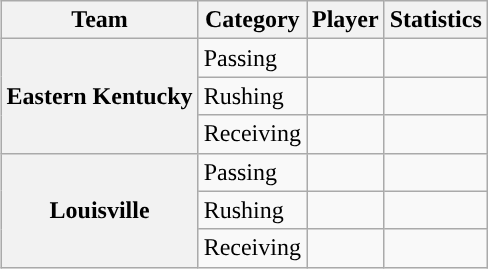<table class="wikitable" style="float:right">
<tr>
<th>Team</th>
<th>Category</th>
<th>Player</th>
<th>Statistics</th>
</tr>
<tr>
<th rowspan=3>Eastern Kentucky</th>
<td>Passing</td>
<td></td>
<td></td>
</tr>
<tr>
<td>Rushing</td>
<td></td>
<td></td>
</tr>
<tr>
<td>Receiving</td>
<td></td>
<td></td>
</tr>
<tr>
<th rowspan=3>Louisville</th>
<td>Passing</td>
<td></td>
<td></td>
</tr>
<tr>
<td>Rushing</td>
<td></td>
<td></td>
</tr>
<tr>
<td>Receiving</td>
<td></td>
<td></td>
</tr>
</table>
